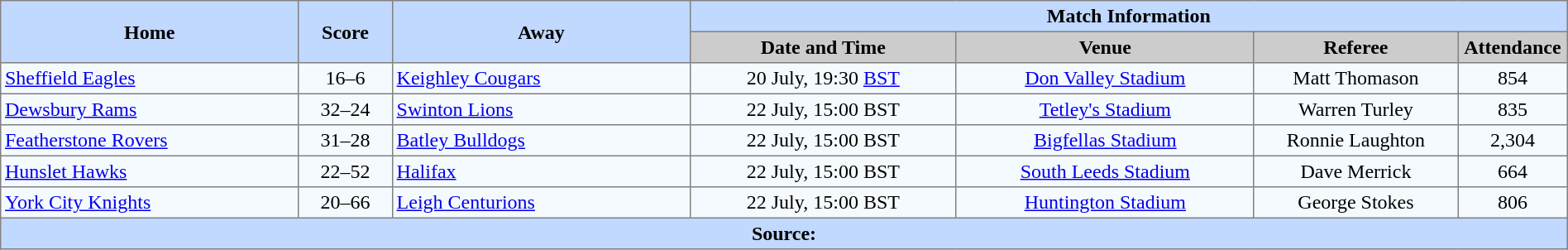<table border="1" cellpadding="3" cellspacing="0" style="border-collapse:collapse; text-align:center; width:100%;">
<tr style="background:#c1d8ff;">
<th rowspan="2" style="width:19%;">Home</th>
<th rowspan="2" style="width:6%;">Score</th>
<th rowspan="2" style="width:19%;">Away</th>
<th colspan=6>Match Information</th>
</tr>
<tr style="background:#ccc;">
<th width=17%>Date and Time</th>
<th width=19%>Venue</th>
<th width=13%>Referee</th>
<th width=7%>Attendance</th>
</tr>
<tr style="background:#f5faff;">
<td align=left> <a href='#'>Sheffield Eagles</a></td>
<td>16–6</td>
<td align=left> <a href='#'>Keighley Cougars</a></td>
<td>20 July, 19:30 <a href='#'>BST</a></td>
<td><a href='#'>Don Valley Stadium</a></td>
<td>Matt Thomason</td>
<td>854</td>
</tr>
<tr style="background:#f5faff;">
<td align=left> <a href='#'>Dewsbury Rams</a></td>
<td>32–24</td>
<td align=left> <a href='#'>Swinton Lions</a></td>
<td>22 July, 15:00 BST</td>
<td><a href='#'>Tetley's Stadium</a></td>
<td>Warren Turley</td>
<td>835</td>
</tr>
<tr style="background:#f5faff;">
<td align=left> <a href='#'>Featherstone Rovers</a></td>
<td>31–28</td>
<td align=left> <a href='#'>Batley Bulldogs</a></td>
<td>22 July, 15:00 BST</td>
<td><a href='#'>Bigfellas Stadium</a></td>
<td>Ronnie Laughton</td>
<td>2,304</td>
</tr>
<tr style="background:#f5faff;">
<td align=left> <a href='#'>Hunslet Hawks</a></td>
<td>22–52</td>
<td align=left> <a href='#'>Halifax</a></td>
<td>22 July, 15:00 BST</td>
<td><a href='#'>South Leeds Stadium</a></td>
<td>Dave Merrick</td>
<td>664</td>
</tr>
<tr style="background:#f5faff;">
<td align=left> <a href='#'>York City Knights</a></td>
<td>20–66</td>
<td align=left> <a href='#'>Leigh Centurions</a></td>
<td>22 July, 15:00 BST</td>
<td><a href='#'>Huntington Stadium</a></td>
<td>George Stokes</td>
<td>806</td>
</tr>
<tr style="background:#c1d8ff;">
<th colspan=12>Source:</th>
</tr>
</table>
